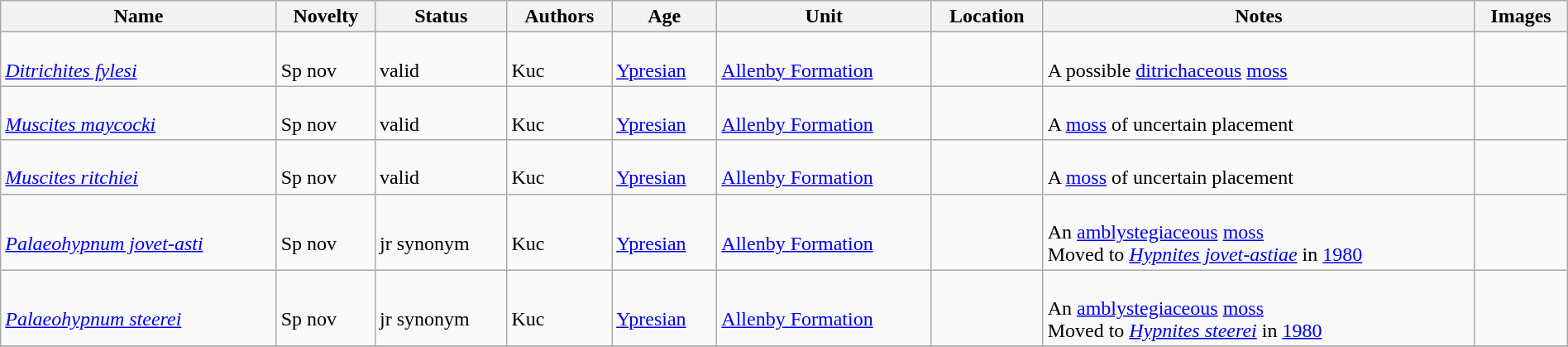<table class="wikitable sortable" align="center" width="100%">
<tr>
<th>Name</th>
<th>Novelty</th>
<th>Status</th>
<th>Authors</th>
<th>Age</th>
<th>Unit</th>
<th>Location</th>
<th>Notes</th>
<th>Images</th>
</tr>
<tr>
<td><br><em><a href='#'>Ditrichites fylesi</a></em></td>
<td><br>Sp nov</td>
<td><br>valid</td>
<td><br>Kuc</td>
<td><br><a href='#'>Ypresian</a></td>
<td><br><a href='#'>Allenby Formation</a></td>
<td><br><br></td>
<td><br>A possible <a href='#'>ditrichaceous</a> <a href='#'>moss</a></td>
<td></td>
</tr>
<tr>
<td><br><em><a href='#'>Muscites maycocki</a></em></td>
<td><br>Sp nov</td>
<td><br>valid</td>
<td><br>Kuc</td>
<td><br><a href='#'>Ypresian</a></td>
<td><br><a href='#'>Allenby Formation</a></td>
<td><br><br></td>
<td><br>A <a href='#'>moss</a> of uncertain placement</td>
<td></td>
</tr>
<tr>
<td><br><em><a href='#'>Muscites ritchiei</a></em></td>
<td><br>Sp nov</td>
<td><br>valid</td>
<td><br>Kuc</td>
<td><br><a href='#'>Ypresian</a></td>
<td><br><a href='#'>Allenby Formation</a></td>
<td><br><br></td>
<td><br>A <a href='#'>moss</a> of uncertain placement</td>
<td></td>
</tr>
<tr>
<td><br><em><a href='#'>Palaeohypnum jovet-asti</a></em></td>
<td><br>Sp nov</td>
<td><br>jr synonym</td>
<td><br>Kuc</td>
<td><br><a href='#'>Ypresian</a></td>
<td><br><a href='#'>Allenby Formation</a></td>
<td><br><br></td>
<td><br>An <a href='#'>amblystegiaceous</a> <a href='#'>moss</a><br> Moved to <em><a href='#'>Hypnites jovet-astiae</a></em> in <a href='#'>1980</a></td>
<td></td>
</tr>
<tr>
<td><br><em><a href='#'>Palaeohypnum steerei</a></em></td>
<td><br>Sp nov</td>
<td><br>jr synonym</td>
<td><br>Kuc</td>
<td><br><a href='#'>Ypresian</a></td>
<td><br><a href='#'>Allenby Formation</a></td>
<td><br><br></td>
<td><br>An <a href='#'>amblystegiaceous</a> <a href='#'>moss</a><br> Moved to <em><a href='#'>Hypnites steerei</a></em> in <a href='#'>1980</a></td>
<td></td>
</tr>
<tr>
</tr>
</table>
